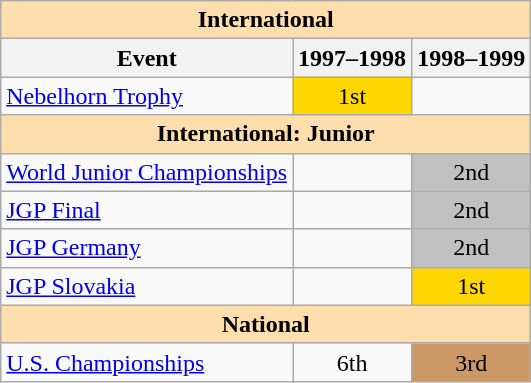<table class="wikitable" style="text-align:center">
<tr>
<th style="background-color: #ffdead; " colspan=3 align=center><strong>International</strong></th>
</tr>
<tr>
<th>Event</th>
<th>1997–1998</th>
<th>1998–1999</th>
</tr>
<tr>
<td align=left><a href='#'>Nebelhorn Trophy</a></td>
<td bgcolor=gold>1st</td>
<td></td>
</tr>
<tr>
<th style="background-color: #ffdead; " colspan=3 align=center><strong>International: Junior</strong></th>
</tr>
<tr>
<td align=left><a href='#'>World Junior Championships</a></td>
<td></td>
<td bgcolor=silver>2nd</td>
</tr>
<tr>
<td align=left><a href='#'>JGP Final</a></td>
<td></td>
<td bgcolor=silver>2nd</td>
</tr>
<tr>
<td align=left><a href='#'>JGP Germany</a></td>
<td></td>
<td bgcolor=silver>2nd</td>
</tr>
<tr>
<td align=left><a href='#'>JGP Slovakia</a></td>
<td></td>
<td bgcolor=gold>1st</td>
</tr>
<tr>
<th style="background-color: #ffdead; " colspan=3 align=center><strong>National</strong></th>
</tr>
<tr>
<td align=left><a href='#'>U.S. Championships</a></td>
<td>6th</td>
<td bgcolor=cc9966>3rd</td>
</tr>
</table>
